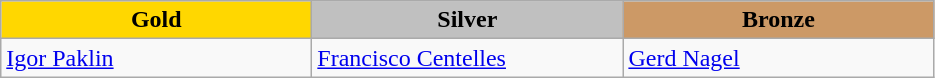<table class="wikitable" style="text-align:left">
<tr align="center">
<td width=200 bgcolor=gold><strong>Gold</strong></td>
<td width=200 bgcolor=silver><strong>Silver</strong></td>
<td width=200 bgcolor=CC9966><strong>Bronze</strong></td>
</tr>
<tr>
<td><a href='#'>Igor Paklin</a><br><em></em></td>
<td><a href='#'>Francisco Centelles</a><br><em></em></td>
<td><a href='#'>Gerd Nagel</a><br><em></em></td>
</tr>
</table>
